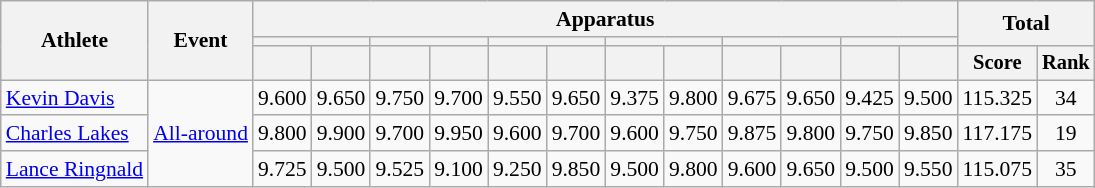<table class=wikitable style=font-size:90%;text-align:center>
<tr>
<th rowspan=3>Athlete</th>
<th rowspan=3>Event</th>
<th colspan=12>Apparatus</th>
<th colspan=2 rowspan=2>Total</th>
</tr>
<tr style=font-size:95%>
<th colspan=2></th>
<th colspan=2></th>
<th colspan=2></th>
<th colspan=2></th>
<th colspan=2></th>
<th colspan=2></th>
</tr>
<tr style=font-size:95%>
<th></th>
<th></th>
<th></th>
<th></th>
<th></th>
<th></th>
<th></th>
<th></th>
<th></th>
<th></th>
<th></th>
<th></th>
<th>Score</th>
<th>Rank</th>
</tr>
<tr>
<td align=left><a href='#'>Kevin Davis</a></td>
<td align=left rowspan=3><a href='#'>All-around</a></td>
<td>9.600</td>
<td>9.650</td>
<td>9.750</td>
<td>9.700</td>
<td>9.550</td>
<td>9.650</td>
<td>9.375</td>
<td>9.800</td>
<td>9.675</td>
<td>9.650</td>
<td>9.425</td>
<td>9.500</td>
<td>115.325</td>
<td>34</td>
</tr>
<tr>
<td align=left><a href='#'>Charles Lakes</a></td>
<td>9.800</td>
<td>9.900</td>
<td>9.700</td>
<td>9.950</td>
<td>9.600</td>
<td>9.700</td>
<td>9.600</td>
<td>9.750</td>
<td>9.875</td>
<td>9.800</td>
<td>9.750</td>
<td>9.850</td>
<td>117.175</td>
<td>19</td>
</tr>
<tr>
<td align=left><a href='#'>Lance Ringnald</a></td>
<td>9.725</td>
<td>9.500</td>
<td>9.525</td>
<td>9.100</td>
<td>9.250</td>
<td>9.850</td>
<td>9.500</td>
<td>9.800</td>
<td>9.600</td>
<td>9.650</td>
<td>9.500</td>
<td>9.550</td>
<td>115.075</td>
<td>35</td>
</tr>
</table>
